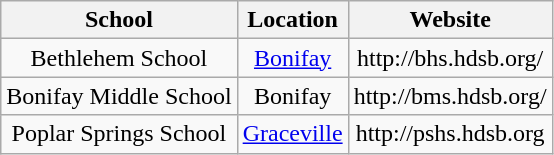<table class="wikitable" style="text-align:center">
<tr>
<th>School</th>
<th>Location</th>
<th>Website</th>
</tr>
<tr>
<td>Bethlehem School</td>
<td><a href='#'>Bonifay</a></td>
<td>http://bhs.hdsb.org/</td>
</tr>
<tr>
<td>Bonifay Middle School</td>
<td>Bonifay</td>
<td>http://bms.hdsb.org/</td>
</tr>
<tr>
<td>Poplar Springs School</td>
<td><a href='#'>Graceville</a></td>
<td>http://pshs.hdsb.org</td>
</tr>
</table>
